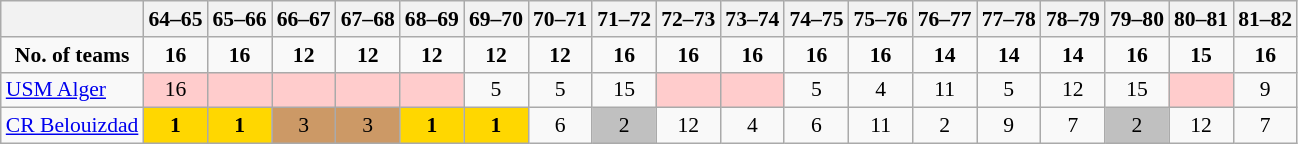<table border=1  bordercolor="#CCCCCC" class=wikitable style="font-size:90%;">
<tr align=LEFT valign=CENTER>
<th></th>
<th>64–65</th>
<th>65–66</th>
<th>66–67</th>
<th>67–68</th>
<th>68–69</th>
<th>69–70</th>
<th>70–71</th>
<th>71–72</th>
<th>72–73</th>
<th>73–74</th>
<th>74–75</th>
<th>75–76</th>
<th>76–77</th>
<th>77–78</th>
<th>78–79</th>
<th>79–80</th>
<th>80–81</th>
<th>81–82</th>
</tr>
<tr align=CENTER>
<td><strong>No. of teams</strong></td>
<td><strong>16</strong></td>
<td><strong>16</strong></td>
<td><strong>12</strong></td>
<td><strong>12</strong></td>
<td><strong>12</strong></td>
<td><strong>12</strong></td>
<td><strong>12</strong></td>
<td><strong>16</strong></td>
<td><strong>16</strong></td>
<td><strong>16</strong></td>
<td><strong>16</strong></td>
<td><strong>16</strong></td>
<td><strong>14</strong></td>
<td><strong>14</strong></td>
<td><strong>14</strong></td>
<td><strong>16</strong></td>
<td><strong>15</strong></td>
<td><strong>16</strong></td>
</tr>
<tr align=CENTER valign=BOTTOM>
<td align=LEFT><a href='#'>USM Alger</a></td>
<td bgcolor=#FFCCCC>16</td>
<td bgcolor=#FFCCCC></td>
<td bgcolor=#FFCCCC></td>
<td bgcolor=#FFCCCC></td>
<td bgcolor=#FFCCCC></td>
<td>5</td>
<td>5</td>
<td>15</td>
<td bgcolor=#FFCCCC></td>
<td bgcolor=#FFCCCC></td>
<td>5</td>
<td>4</td>
<td>11</td>
<td>5</td>
<td>12</td>
<td>15</td>
<td bgcolor=#FFCCCC></td>
<td>9</td>
</tr>
<tr align=CENTER valign=BOTTOM>
<td align=LEFT><a href='#'>CR Belouizdad</a></td>
<td bgcolor=gold><strong>1</strong></td>
<td bgcolor=gold><strong>1</strong></td>
<td bgcolor=#cc9966>3</td>
<td bgcolor=#cc9966>3</td>
<td bgcolor=gold><strong>1</strong></td>
<td bgcolor=gold><strong>1</strong></td>
<td>6</td>
<td bgcolor=silver>2</td>
<td>12</td>
<td>4</td>
<td>6</td>
<td>11</td>
<td>2</td>
<td>9</td>
<td>7</td>
<td bgcolor=silver>2</td>
<td>12</td>
<td>7</td>
</tr>
</table>
